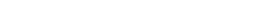<table style="width:22%; text-align:center;">
<tr style="color:white;">
<td style="background:"><strong>19</strong></td>
<td style="background:"><strong>1</strong></td>
<td style="background:"><strong>11</strong></td>
</tr>
</table>
